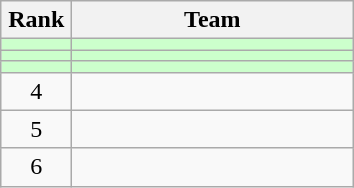<table class="wikitable" style="text-align: center;">
<tr>
<th width=40>Rank</th>
<th width=180>Team</th>
</tr>
<tr bgcolor=#CCFFCC>
<td></td>
<td style="text-align:left;"></td>
</tr>
<tr bgcolor=#CCFFCC>
<td></td>
<td style="text-align:left;"></td>
</tr>
<tr bgcolor=#CCFFCC>
<td></td>
<td style="text-align:left;"></td>
</tr>
<tr>
<td>4</td>
<td style="text-align:left;"></td>
</tr>
<tr align=center>
<td>5</td>
<td style="text-align:left;"></td>
</tr>
<tr align=center>
<td>6</td>
<td style="text-align:left;"></td>
</tr>
</table>
